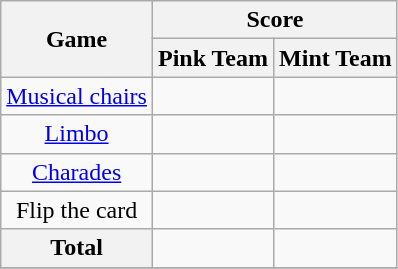<table class="wikitable sortable" style="text-align:center;">
<tr>
<th rowspan="2">Game</th>
<th colspan="2">Score</th>
</tr>
<tr>
<th>Pink Team</th>
<th>Mint Team</th>
</tr>
<tr>
<td><a href='#'>Musical chairs</a></td>
<td></td>
<td></td>
</tr>
<tr>
<td><a href='#'>Limbo</a></td>
<td></td>
<td></td>
</tr>
<tr>
<td><a href='#'>Charades</a></td>
<td></td>
<td></td>
</tr>
<tr>
<td>Flip the card</td>
<td></td>
<td></td>
</tr>
<tr>
<th>Total</th>
<td></td>
<td></td>
</tr>
<tr>
</tr>
</table>
